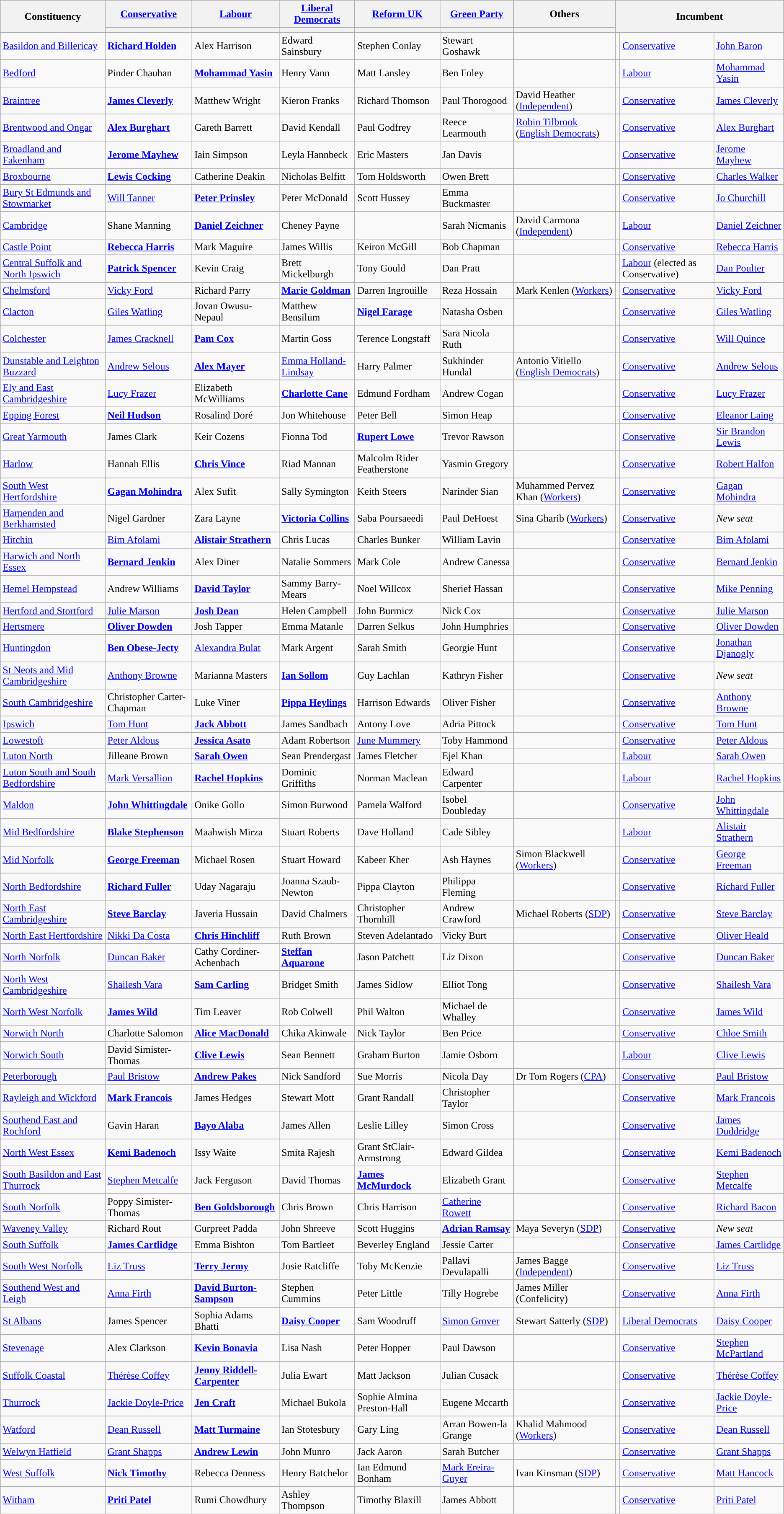<table class="wikitable sortable sticky-header">
<tr>
<th rowspan="2">Constituency</th>
<th><a href='#'>Conservative</a></th>
<th><a href='#'>Labour</a></th>
<th><a href='#'>Liberal Democrats</a></th>
<th><a href='#'>Reform UK</a></th>
<th><a href='#'>Green Party</a></th>
<th>Others</th>
<th colspan="3" rowspan="2">Incumbent</th>
</tr>
<tr>
<th class="unsortable" style="background-color: "></th>
<th class="unsortable" style="background-color: "></th>
<th class="unsortable" style="background-color: "></th>
<th class="unsortable" style="background-color: "></th>
<th class="unsortable" style="background-color: "></th>
<th class="unsortable"></th>
</tr>
<tr>
<td><a href='#'>Basildon and Billericay</a></td>
<td><strong><a href='#'>Richard Holden</a></strong></td>
<td>Alex Harrison</td>
<td>Edward Sainsbury</td>
<td>Stephen Conlay</td>
<td>Stewart Goshawk</td>
<td></td>
<td style="color:inherit;background-color: "></td>
<td><a href='#'>Conservative</a></td>
<td><a href='#'>John Baron</a></td>
</tr>
<tr>
<td><a href='#'>Bedford</a></td>
<td>Pinder Chauhan</td>
<td><strong><a href='#'>Mohammad Yasin</a></strong></td>
<td>Henry Vann</td>
<td>Matt Lansley</td>
<td>Ben Foley</td>
<td></td>
<td style="color:inherit;background-color: "></td>
<td><a href='#'>Labour</a></td>
<td><a href='#'>Mohammad Yasin</a></td>
</tr>
<tr>
<td><a href='#'>Braintree</a></td>
<td><strong><a href='#'>James Cleverly</a></strong></td>
<td>Matthew Wright</td>
<td>Kieron Franks</td>
<td>Richard Thomson</td>
<td>Paul Thorogood</td>
<td>David Heather (<a href='#'>Independent</a>)</td>
<td style="color:inherit;background-color: "></td>
<td><a href='#'>Conservative</a></td>
<td><a href='#'>James Cleverly</a></td>
</tr>
<tr>
<td><a href='#'>Brentwood and Ongar</a></td>
<td><strong><a href='#'>Alex Burghart</a></strong></td>
<td>Gareth Barrett</td>
<td>David Kendall</td>
<td>Paul Godfrey</td>
<td>Reece Learmouth</td>
<td><a href='#'>Robin Tilbrook</a> (<a href='#'>English Democrats</a>)</td>
<td style="color:inherit;background-color: "></td>
<td><a href='#'>Conservative</a></td>
<td><a href='#'>Alex Burghart</a></td>
</tr>
<tr>
<td><a href='#'>Broadland and Fakenham</a></td>
<td><strong><a href='#'>Jerome Mayhew</a></strong></td>
<td>Iain Simpson</td>
<td>Leyla Hannbeck</td>
<td>Eric Masters</td>
<td>Jan Davis</td>
<td></td>
<td style="color:inherit;background-color: "></td>
<td><a href='#'>Conservative</a></td>
<td><a href='#'>Jerome Mayhew</a></td>
</tr>
<tr>
<td><a href='#'>Broxbourne</a></td>
<td><strong><a href='#'>Lewis Cocking</a></strong></td>
<td>Catherine Deakin</td>
<td>Nicholas Belfitt</td>
<td>Tom Holdsworth</td>
<td>Owen Brett</td>
<td></td>
<td style="color:inherit;background-color: "></td>
<td><a href='#'>Conservative</a></td>
<td><a href='#'>Charles Walker</a></td>
</tr>
<tr>
<td><a href='#'>Bury St Edmunds and Stowmarket</a></td>
<td><a href='#'>Will Tanner</a></td>
<td><strong><a href='#'>Peter Prinsley</a></strong></td>
<td>Peter McDonald</td>
<td>Scott Hussey</td>
<td>Emma Buckmaster</td>
<td><br></td>
<td style="color:inherit;background-color: "></td>
<td><a href='#'>Conservative</a></td>
<td><a href='#'>Jo Churchill</a></td>
</tr>
<tr>
<td><a href='#'>Cambridge</a></td>
<td>Shane Manning</td>
<td><strong><a href='#'>Daniel Zeichner</a></strong></td>
<td>Cheney Payne</td>
<td></td>
<td>Sarah Nicmanis</td>
<td>David Carmona (<a href='#'>Independent</a>)</td>
<td style="color:inherit;background-color: "></td>
<td><a href='#'>Labour</a></td>
<td><a href='#'>Daniel Zeichner</a></td>
</tr>
<tr>
<td><a href='#'>Castle Point</a></td>
<td><strong><a href='#'>Rebecca Harris</a></strong></td>
<td>Mark Maguire</td>
<td>James Willis</td>
<td>Keiron McGill</td>
<td>Bob Chapman</td>
<td></td>
<td style="color:inherit;background-color: "></td>
<td><a href='#'>Conservative</a></td>
<td><a href='#'>Rebecca Harris</a></td>
</tr>
<tr>
<td><a href='#'>Central Suffolk and North Ipswich</a></td>
<td><strong><a href='#'>Patrick Spencer</a></strong></td>
<td>Kevin Craig</td>
<td>Brett Mickelburgh</td>
<td>Tony Gould</td>
<td>Dan Pratt</td>
<td></td>
<td style="color:inherit;background-color: "></td>
<td><a href='#'>Labour</a> (elected as Conservative)</td>
<td><a href='#'>Dan Poulter</a></td>
</tr>
<tr>
<td><a href='#'>Chelmsford</a></td>
<td><a href='#'>Vicky Ford</a></td>
<td>Richard Parry</td>
<td><strong><a href='#'>Marie Goldman</a></strong></td>
<td>Darren Ingrouille</td>
<td>Reza Hossain</td>
<td>Mark Kenlen (<a href='#'>Workers</a>)</td>
<td style="color:inherit;background-color: "></td>
<td><a href='#'>Conservative</a></td>
<td><a href='#'>Vicky Ford</a></td>
</tr>
<tr>
<td><a href='#'>Clacton</a></td>
<td><a href='#'>Giles Watling</a></td>
<td>Jovan Owusu-Nepaul</td>
<td>Matthew Bensilum</td>
<td><strong><a href='#'>Nigel Farage</a></strong></td>
<td>Natasha Osben</td>
<td></td>
<td style="color:inherit;background-color: "></td>
<td><a href='#'>Conservative</a></td>
<td><a href='#'>Giles Watling</a></td>
</tr>
<tr>
<td><a href='#'>Colchester</a></td>
<td><a href='#'>James Cracknell</a></td>
<td><strong><a href='#'>Pam Cox</a></strong></td>
<td>Martin Goss</td>
<td>Terence Longstaff</td>
<td>Sara Nicola Ruth</td>
<td></td>
<td style="color:inherit;background-color: "></td>
<td><a href='#'>Conservative</a></td>
<td><a href='#'>Will Quince</a></td>
</tr>
<tr>
<td><a href='#'>Dunstable and Leighton Buzzard</a></td>
<td><a href='#'>Andrew Selous</a></td>
<td><strong><a href='#'>Alex Mayer</a></strong></td>
<td><a href='#'>Emma Holland-Lindsay</a></td>
<td>Harry Palmer</td>
<td>Sukhinder Hundal</td>
<td>Antonio Vitiello (<a href='#'>English Democrats</a>)</td>
<td style="color:inherit;background-color: "></td>
<td><a href='#'>Conservative</a></td>
<td><a href='#'>Andrew Selous</a></td>
</tr>
<tr>
<td><a href='#'>Ely and East Cambridgeshire</a></td>
<td><a href='#'>Lucy Frazer</a></td>
<td>Elizabeth McWilliams</td>
<td><strong><a href='#'>Charlotte Cane</a></strong></td>
<td>Edmund Fordham</td>
<td>Andrew Cogan</td>
<td></td>
<td style="color:inherit;background-color: "></td>
<td><a href='#'>Conservative</a></td>
<td><a href='#'>Lucy Frazer</a></td>
</tr>
<tr>
<td><a href='#'>Epping Forest</a></td>
<td><strong><a href='#'>Neil Hudson</a></strong></td>
<td>Rosalind Doré</td>
<td>Jon Whitehouse</td>
<td>Peter Bell</td>
<td>Simon Heap</td>
<td></td>
<td style="color:inherit;background-color: "></td>
<td><a href='#'>Conservative</a></td>
<td><a href='#'>Eleanor Laing</a></td>
</tr>
<tr>
<td><a href='#'>Great Yarmouth</a></td>
<td>James Clark</td>
<td>Keir Cozens</td>
<td>Fionna Tod</td>
<td><strong><a href='#'>Rupert Lowe</a></strong></td>
<td>Trevor Rawson</td>
<td><br></td>
<td style="color:inherit;background-color: "></td>
<td><a href='#'>Conservative</a></td>
<td><a href='#'>Sir Brandon Lewis</a></td>
</tr>
<tr>
<td><a href='#'>Harlow</a></td>
<td>Hannah Ellis</td>
<td><strong><a href='#'>Chris Vince</a></strong></td>
<td>Riad Mannan</td>
<td>Malcolm Rider Featherstone</td>
<td>Yasmin Gregory</td>
<td></td>
<td style="color:inherit;background-color: "></td>
<td><a href='#'>Conservative</a></td>
<td><a href='#'>Robert Halfon</a></td>
</tr>
<tr>
<td><a href='#'>South West Hertfordshire</a></td>
<td><strong><a href='#'>Gagan Mohindra</a></strong></td>
<td>Alex Sufit</td>
<td>Sally Symington</td>
<td>Keith Steers</td>
<td>Narinder Sian</td>
<td>Muhammed Pervez Khan (<a href='#'>Workers</a>)</td>
<td style="color:inherit;background-color: "></td>
<td><a href='#'>Conservative</a></td>
<td><a href='#'>Gagan Mohindra</a></td>
</tr>
<tr>
<td><a href='#'>Harpenden and Berkhamsted</a></td>
<td>Nigel Gardner</td>
<td>Zara Layne</td>
<td><strong><a href='#'>Victoria Collins</a></strong></td>
<td>Saba Poursaeedi</td>
<td>Paul DeHoest</td>
<td>Sina Gharib (<a href='#'>Workers</a>)</td>
<td style="color:inherit;background-color: "></td>
<td><a href='#'>Conservative</a></td>
<td><em>New seat</em></td>
</tr>
<tr>
<td><a href='#'>Hitchin</a></td>
<td><a href='#'>Bim Afolami</a></td>
<td><strong><a href='#'>Alistair Strathern</a></strong></td>
<td>Chris Lucas</td>
<td>Charles Bunker</td>
<td>William Lavin</td>
<td></td>
<td style="color:inherit;background-color: "></td>
<td><a href='#'>Conservative</a></td>
<td><a href='#'>Bim Afolami</a></td>
</tr>
<tr>
<td><a href='#'>Harwich and North Essex</a></td>
<td><strong><a href='#'>Bernard Jenkin</a></strong></td>
<td>Alex Diner</td>
<td>Natalie Sommers</td>
<td>Mark Cole</td>
<td>Andrew Canessa</td>
<td></td>
<td style="color:inherit;background-color: "></td>
<td><a href='#'>Conservative</a></td>
<td><a href='#'>Bernard Jenkin</a></td>
</tr>
<tr>
<td><a href='#'>Hemel Hempstead</a></td>
<td>Andrew Williams</td>
<td><strong><a href='#'>David Taylor</a></strong></td>
<td>Sammy Barry-Mears</td>
<td>Noel Willcox</td>
<td>Sherief Hassan</td>
<td></td>
<td style="color:inherit;background-color: "></td>
<td><a href='#'>Conservative</a></td>
<td><a href='#'>Mike Penning</a></td>
</tr>
<tr>
<td><a href='#'>Hertford and Stortford</a></td>
<td><a href='#'>Julie Marson</a></td>
<td><strong><a href='#'>Josh Dean</a></strong></td>
<td>Helen Campbell</td>
<td>John Burmicz</td>
<td>Nick Cox</td>
<td></td>
<td style="color:inherit;background-color: "></td>
<td><a href='#'>Conservative</a></td>
<td><a href='#'>Julie Marson</a></td>
</tr>
<tr>
<td><a href='#'>Hertsmere</a></td>
<td><strong><a href='#'>Oliver Dowden</a></strong></td>
<td>Josh Tapper</td>
<td>Emma Matanle</td>
<td>Darren Selkus</td>
<td>John Humphries</td>
<td></td>
<td style="color:inherit;background-color: "></td>
<td><a href='#'>Conservative</a></td>
<td><a href='#'>Oliver Dowden</a></td>
</tr>
<tr>
<td><a href='#'>Huntingdon</a></td>
<td><strong><a href='#'>Ben Obese-Jecty</a></strong></td>
<td><a href='#'>Alexandra Bulat</a></td>
<td>Mark Argent</td>
<td>Sarah Smith</td>
<td>Georgie Hunt</td>
<td></td>
<td style="color:inherit;background-color: "></td>
<td><a href='#'>Conservative</a></td>
<td><a href='#'>Jonathan Djanogly</a></td>
</tr>
<tr>
<td><a href='#'>St Neots and Mid Cambridgeshire</a></td>
<td><a href='#'>Anthony Browne</a></td>
<td>Marianna Masters</td>
<td><strong><a href='#'>Ian Sollom</a></strong></td>
<td>Guy Lachlan</td>
<td>Kathryn Fisher</td>
<td></td>
<td style="color:inherit;background-color: "></td>
<td><a href='#'>Conservative</a></td>
<td><em>New seat</em></td>
</tr>
<tr>
<td><a href='#'>South Cambridgeshire</a></td>
<td>Christopher Carter-Chapman</td>
<td>Luke Viner</td>
<td><strong><a href='#'>Pippa Heylings</a></strong></td>
<td>Harrison Edwards</td>
<td>Oliver Fisher</td>
<td></td>
<td style="color:inherit;background-color: "></td>
<td><a href='#'>Conservative</a></td>
<td><a href='#'>Anthony Browne</a></td>
</tr>
<tr>
<td><a href='#'>Ipswich</a></td>
<td><a href='#'>Tom Hunt</a></td>
<td><strong><a href='#'>Jack Abbott</a></strong></td>
<td>James Sandbach</td>
<td>Antony Love</td>
<td>Adria Pittock</td>
<td></td>
<td style="color:inherit;background-color: "></td>
<td><a href='#'>Conservative</a></td>
<td><a href='#'>Tom Hunt</a></td>
</tr>
<tr>
<td><a href='#'>Lowestoft</a></td>
<td><a href='#'>Peter Aldous</a></td>
<td><strong><a href='#'>Jessica Asato</a></strong></td>
<td>Adam Robertson</td>
<td><a href='#'>June Mummery</a></td>
<td>Toby Hammond</td>
<td></td>
<td style="color:inherit;background-color: "></td>
<td><a href='#'>Conservative</a></td>
<td><a href='#'>Peter Aldous</a></td>
</tr>
<tr>
<td><a href='#'>Luton North</a></td>
<td>Jilleane Brown</td>
<td><strong><a href='#'>Sarah Owen</a></strong></td>
<td>Sean Prendergast</td>
<td>James Fletcher</td>
<td>Ejel Khan</td>
<td></td>
<td style="color:inherit;background-color: "></td>
<td><a href='#'>Labour</a></td>
<td><a href='#'>Sarah Owen</a></td>
</tr>
<tr>
<td><a href='#'>Luton South and South Bedfordshire</a></td>
<td><a href='#'>Mark Versallion</a></td>
<td><strong><a href='#'>Rachel Hopkins</a></strong></td>
<td>Dominic Griffiths</td>
<td>Norman Maclean</td>
<td>Edward Carpenter</td>
<td></td>
<td style="color:inherit;background-color: "></td>
<td><a href='#'>Labour</a></td>
<td><a href='#'>Rachel Hopkins</a></td>
</tr>
<tr>
<td><a href='#'>Maldon</a></td>
<td><strong><a href='#'>John Whittingdale</a></strong></td>
<td>Onike Gollo</td>
<td>Simon Burwood</td>
<td>Pamela Walford</td>
<td>Isobel Doubleday</td>
<td></td>
<td style="color:inherit;background-color: "></td>
<td><a href='#'>Conservative</a></td>
<td><a href='#'>John Whittingdale</a></td>
</tr>
<tr>
<td><a href='#'>Mid Bedfordshire</a></td>
<td><strong><a href='#'>Blake Stephenson</a></strong></td>
<td>Maahwish Mirza</td>
<td>Stuart Roberts</td>
<td>Dave Holland</td>
<td>Cade Sibley</td>
<td></td>
<td style="color:inherit;background-color: "></td>
<td><a href='#'>Labour</a></td>
<td><a href='#'>Alistair Strathern</a></td>
</tr>
<tr>
<td><a href='#'>Mid Norfolk</a></td>
<td><strong><a href='#'>George Freeman</a></strong></td>
<td>Michael Rosen</td>
<td>Stuart Howard</td>
<td>Kabeer Kher</td>
<td>Ash Haynes</td>
<td>Simon Blackwell (<a href='#'>Workers</a>)</td>
<td style="color:inherit;background-color: "></td>
<td><a href='#'>Conservative</a></td>
<td><a href='#'>George Freeman</a></td>
</tr>
<tr>
<td><a href='#'>North Bedfordshire</a></td>
<td><strong><a href='#'>Richard Fuller</a></strong></td>
<td>Uday Nagaraju</td>
<td>Joanna Szaub-Newton</td>
<td>Pippa Clayton</td>
<td>Philippa Fleming</td>
<td></td>
<td style="color:inherit;background-color: "></td>
<td><a href='#'>Conservative</a></td>
<td><a href='#'>Richard Fuller</a></td>
</tr>
<tr>
<td><a href='#'>North East Cambridgeshire</a></td>
<td><strong><a href='#'>Steve Barclay</a></strong></td>
<td>Javeria Hussain</td>
<td>David Chalmers</td>
<td>Christopher Thornhill</td>
<td>Andrew Crawford</td>
<td>Michael Roberts (<a href='#'>SDP</a>)</td>
<td style="color:inherit;background-color: "></td>
<td><a href='#'>Conservative</a></td>
<td><a href='#'>Steve Barclay</a></td>
</tr>
<tr>
<td><a href='#'>North East Hertfordshire</a></td>
<td><a href='#'>Nikki Da Costa</a></td>
<td><strong><a href='#'>Chris Hinchliff</a></strong></td>
<td>Ruth Brown</td>
<td>Steven Adelantado</td>
<td>Vicky Burt</td>
<td></td>
<td style="color:inherit;background-color: "></td>
<td><a href='#'>Conservative</a></td>
<td><a href='#'>Oliver Heald</a></td>
</tr>
<tr>
<td><a href='#'>North Norfolk</a></td>
<td><a href='#'>Duncan Baker</a></td>
<td>Cathy Cordiner-Achenbach</td>
<td><strong><a href='#'>Steffan Aquarone</a></strong></td>
<td>Jason Patchett</td>
<td>Liz Dixon</td>
<td></td>
<td style="color:inherit;background-color: "></td>
<td><a href='#'>Conservative</a></td>
<td><a href='#'>Duncan Baker</a></td>
</tr>
<tr>
<td><a href='#'>North West Cambridgeshire</a></td>
<td><a href='#'>Shailesh Vara</a></td>
<td><strong><a href='#'>Sam Carling</a></strong></td>
<td>Bridget Smith</td>
<td>James Sidlow</td>
<td>Elliot Tong</td>
<td></td>
<td style="color:inherit;background-color: "></td>
<td><a href='#'>Conservative</a></td>
<td><a href='#'>Shailesh Vara</a></td>
</tr>
<tr>
<td><a href='#'>North West Norfolk</a></td>
<td><strong><a href='#'>James Wild</a></strong></td>
<td>Tim Leaver</td>
<td>Rob Colwell</td>
<td>Phil Walton</td>
<td>Michael de Whalley</td>
<td></td>
<td style="color:inherit;background-color: "></td>
<td><a href='#'>Conservative</a></td>
<td><a href='#'>James Wild</a></td>
</tr>
<tr>
<td><a href='#'>Norwich North</a></td>
<td>Charlotte Salomon</td>
<td><strong><a href='#'>Alice MacDonald</a></strong></td>
<td>Chika Akinwale</td>
<td>Nick Taylor</td>
<td>Ben Price</td>
<td></td>
<td style="color:inherit;background-color: "></td>
<td><a href='#'>Conservative</a></td>
<td><a href='#'>Chloe Smith</a></td>
</tr>
<tr>
<td><a href='#'>Norwich South</a></td>
<td>David Simister-Thomas</td>
<td><strong><a href='#'>Clive Lewis</a></strong></td>
<td>Sean Bennett</td>
<td>Graham Burton</td>
<td>Jamie Osborn</td>
<td></td>
<td style="color:inherit;background-color: "></td>
<td><a href='#'>Labour</a></td>
<td><a href='#'>Clive Lewis</a></td>
</tr>
<tr>
<td><a href='#'>Peterborough</a></td>
<td><a href='#'>Paul Bristow</a></td>
<td><strong><a href='#'>Andrew Pakes</a></strong></td>
<td>Nick Sandford</td>
<td>Sue Morris</td>
<td>Nicola Day</td>
<td>Dr Tom Rogers (<a href='#'>CPA</a>)</td>
<td style="color:inherit;background-color: "></td>
<td><a href='#'>Conservative</a></td>
<td><a href='#'>Paul Bristow</a></td>
</tr>
<tr>
<td><a href='#'>Rayleigh and Wickford</a></td>
<td><strong><a href='#'>Mark Francois</a></strong></td>
<td>James Hedges</td>
<td>Stewart Mott</td>
<td>Grant Randall</td>
<td>Christopher Taylor</td>
<td></td>
<td style="color:inherit;background-color: "></td>
<td><a href='#'>Conservative</a></td>
<td><a href='#'>Mark Francois</a></td>
</tr>
<tr>
<td><a href='#'>Southend East and Rochford</a></td>
<td>Gavin Haran</td>
<td><strong><a href='#'>Bayo Alaba</a></strong></td>
<td>James Allen</td>
<td>Leslie Lilley</td>
<td>Simon Cross</td>
<td></td>
<td style="color:inherit;background-color: "></td>
<td><a href='#'>Conservative</a></td>
<td><a href='#'>James Duddridge</a></td>
</tr>
<tr>
<td><a href='#'>North West Essex</a></td>
<td><strong><a href='#'>Kemi Badenoch</a></strong></td>
<td>Issy Waite</td>
<td>Smita Rajesh</td>
<td>Grant StClair-Armstrong</td>
<td>Edward Gildea</td>
<td></td>
<td style="color:inherit;background-color: "></td>
<td><a href='#'>Conservative</a></td>
<td><a href='#'>Kemi Badenoch</a></td>
</tr>
<tr>
<td><a href='#'>South Basildon and East Thurrock</a></td>
<td><a href='#'>Stephen Metcalfe</a></td>
<td>Jack Ferguson</td>
<td>David Thomas</td>
<td><strong><a href='#'>James McMurdock</a></strong></td>
<td>Elizabeth Grant</td>
<td></td>
<td style="color:inherit;background-color: "></td>
<td><a href='#'>Conservative</a></td>
<td><a href='#'>Stephen Metcalfe</a></td>
</tr>
<tr>
<td><a href='#'>South Norfolk</a></td>
<td>Poppy Simister-Thomas</td>
<td><strong><a href='#'>Ben Goldsborough</a></strong></td>
<td>Chris Brown</td>
<td>Chris Harrison</td>
<td><a href='#'>Catherine Rowett</a></td>
<td></td>
<td style="color:inherit;background-color: "></td>
<td><a href='#'>Conservative</a></td>
<td><a href='#'>Richard Bacon</a></td>
</tr>
<tr>
<td><a href='#'>Waveney Valley</a></td>
<td>Richard Rout</td>
<td>Gurpreet Padda</td>
<td>John Shreeve</td>
<td>Scott Huggins</td>
<td><strong><a href='#'>Adrian Ramsay</a></strong></td>
<td>Maya Severyn (<a href='#'>SDP</a>)</td>
<td style="color:inherit;background-color: "></td>
<td><a href='#'>Conservative</a></td>
<td><em>New seat</em></td>
</tr>
<tr>
<td><a href='#'>South Suffolk</a></td>
<td><strong><a href='#'>James Cartlidge</a></strong></td>
<td>Emma Bishton</td>
<td>Tom Bartleet</td>
<td>Beverley England</td>
<td>Jessie Carter</td>
<td></td>
<td style="color:inherit;background-color: "></td>
<td><a href='#'>Conservative</a></td>
<td><a href='#'>James Cartlidge</a></td>
</tr>
<tr>
<td><a href='#'>South West Norfolk</a></td>
<td><a href='#'>Liz Truss</a></td>
<td><strong><a href='#'>Terry Jermy</a></strong></td>
<td>Josie Ratcliffe</td>
<td>Toby McKenzie</td>
<td>Pallavi Devulapalli</td>
<td>James Bagge (<a href='#'>Independent</a>)</td>
<td style="color:inherit;background-color: "></td>
<td><a href='#'>Conservative</a></td>
<td><a href='#'>Liz Truss</a></td>
</tr>
<tr>
<td><a href='#'>Southend West and Leigh</a></td>
<td><a href='#'>Anna Firth</a></td>
<td><strong><a href='#'>David Burton-Sampson</a></strong></td>
<td>Stephen Cummins</td>
<td>Peter Little</td>
<td>Tilly Hogrebe</td>
<td>James Miller (Confelicity)</td>
<td style="color:inherit;background-color: "></td>
<td><a href='#'>Conservative</a></td>
<td><a href='#'>Anna Firth</a></td>
</tr>
<tr>
<td><a href='#'>St Albans</a></td>
<td>James Spencer</td>
<td>Sophia Adams Bhatti</td>
<td><strong><a href='#'>Daisy Cooper</a></strong></td>
<td>Sam Woodruff</td>
<td><a href='#'>Simon Grover</a></td>
<td>Stewart Satterly (<a href='#'>SDP</a>)</td>
<td style="color:inherit;background-color: "></td>
<td><a href='#'>Liberal Democrats</a></td>
<td><a href='#'>Daisy Cooper</a></td>
</tr>
<tr>
<td><a href='#'>Stevenage</a></td>
<td>Alex Clarkson</td>
<td><strong><a href='#'>Kevin Bonavia</a></strong></td>
<td>Lisa Nash</td>
<td>Peter Hopper</td>
<td>Paul Dawson</td>
<td></td>
<td style="color:inherit;background-color: "></td>
<td><a href='#'>Conservative</a></td>
<td><a href='#'>Stephen McPartland</a></td>
</tr>
<tr>
<td><a href='#'>Suffolk Coastal</a></td>
<td><a href='#'>Thérèse Coffey</a></td>
<td><strong><a href='#'>Jenny Riddell-Carpenter</a></strong></td>
<td>Julia Ewart</td>
<td>Matt Jackson</td>
<td>Julian Cusack</td>
<td></td>
<td style="color:inherit;background-color: "></td>
<td><a href='#'>Conservative</a></td>
<td><a href='#'>Thérèse Coffey</a></td>
</tr>
<tr>
<td><a href='#'>Thurrock</a></td>
<td><a href='#'>Jackie Doyle-Price</a></td>
<td><strong><a href='#'>Jen Craft</a></strong></td>
<td>Michael Bukola</td>
<td>Sophie Almina Preston-Hall</td>
<td>Eugene Mccarth</td>
<td></td>
<td style="color:inherit;background-color: "></td>
<td><a href='#'>Conservative</a></td>
<td><a href='#'>Jackie Doyle-Price</a></td>
</tr>
<tr>
<td><a href='#'>Watford</a></td>
<td><a href='#'>Dean Russell</a></td>
<td><strong><a href='#'>Matt Turmaine</a></strong></td>
<td>Ian Stotesbury</td>
<td>Gary Ling</td>
<td>Arran Bowen-la Grange</td>
<td>Khalid Mahmood (<a href='#'>Workers</a>)</td>
<td style="color:inherit;background-color: "></td>
<td><a href='#'>Conservative</a></td>
<td><a href='#'>Dean Russell</a></td>
</tr>
<tr>
<td><a href='#'>Welwyn Hatfield</a></td>
<td><a href='#'>Grant Shapps</a></td>
<td><strong><a href='#'>Andrew Lewin</a></strong></td>
<td>John Munro</td>
<td>Jack Aaron</td>
<td>Sarah Butcher</td>
<td></td>
<td style="color:inherit;background-color: "></td>
<td><a href='#'>Conservative</a></td>
<td><a href='#'>Grant Shapps</a></td>
</tr>
<tr>
<td><a href='#'>West Suffolk</a></td>
<td><strong><a href='#'>Nick Timothy</a></strong></td>
<td>Rebecca Denness</td>
<td>Henry Batchelor</td>
<td>Ian Edmund Bonham</td>
<td><a href='#'>Mark Ereira-Guyer</a></td>
<td>Ivan Kinsman (<a href='#'>SDP</a>)</td>
<td style="color:inherit;background-color: "></td>
<td><a href='#'>Conservative</a></td>
<td><a href='#'>Matt Hancock</a></td>
</tr>
<tr>
<td><a href='#'>Witham</a></td>
<td><strong><a href='#'>Priti Patel</a></strong></td>
<td>Rumi Chowdhury</td>
<td>Ashley Thompson</td>
<td>Timothy Blaxill</td>
<td>James Abbott</td>
<td></td>
<td style="color:inherit;background-color: "></td>
<td><a href='#'>Conservative</a></td>
<td><a href='#'>Priti Patel</a></td>
</tr>
</table>
